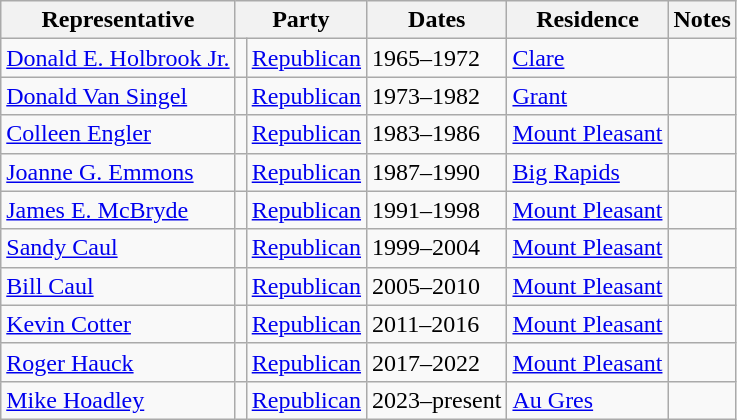<table class=wikitable>
<tr valign=bottom>
<th>Representative</th>
<th colspan="2">Party</th>
<th>Dates</th>
<th>Residence</th>
<th>Notes</th>
</tr>
<tr>
<td><a href='#'>Donald E. Holbrook Jr.</a></td>
<td bgcolor=></td>
<td><a href='#'>Republican</a></td>
<td>1965–1972</td>
<td><a href='#'>Clare</a></td>
<td></td>
</tr>
<tr>
<td><a href='#'>Donald Van Singel</a></td>
<td bgcolor=></td>
<td><a href='#'>Republican</a></td>
<td>1973–1982</td>
<td><a href='#'>Grant</a></td>
<td></td>
</tr>
<tr>
<td><a href='#'>Colleen Engler</a></td>
<td bgcolor=></td>
<td><a href='#'>Republican</a></td>
<td>1983–1986</td>
<td><a href='#'>Mount Pleasant</a></td>
<td></td>
</tr>
<tr>
<td><a href='#'>Joanne G. Emmons</a></td>
<td bgcolor=></td>
<td><a href='#'>Republican</a></td>
<td>1987–1990</td>
<td><a href='#'>Big Rapids</a></td>
<td></td>
</tr>
<tr>
<td><a href='#'>James E. McBryde</a></td>
<td bgcolor=></td>
<td><a href='#'>Republican</a></td>
<td>1991–1998</td>
<td><a href='#'>Mount Pleasant</a></td>
<td></td>
</tr>
<tr>
<td><a href='#'>Sandy Caul</a></td>
<td bgcolor=></td>
<td><a href='#'>Republican</a></td>
<td>1999–2004</td>
<td><a href='#'>Mount Pleasant</a></td>
<td></td>
</tr>
<tr>
<td><a href='#'>Bill Caul</a></td>
<td bgcolor=></td>
<td><a href='#'>Republican</a></td>
<td>2005–2010</td>
<td><a href='#'>Mount Pleasant</a></td>
<td></td>
</tr>
<tr>
<td><a href='#'>Kevin Cotter</a></td>
<td bgcolor=></td>
<td><a href='#'>Republican</a></td>
<td>2011–2016</td>
<td><a href='#'>Mount Pleasant</a></td>
<td></td>
</tr>
<tr>
<td><a href='#'>Roger Hauck</a></td>
<td bgcolor=></td>
<td><a href='#'>Republican</a></td>
<td>2017–2022</td>
<td><a href='#'>Mount Pleasant</a></td>
<td></td>
</tr>
<tr>
<td><a href='#'>Mike Hoadley</a></td>
<td bgcolor=></td>
<td><a href='#'>Republican</a></td>
<td>2023–present</td>
<td><a href='#'>Au Gres</a></td>
<td></td>
</tr>
</table>
